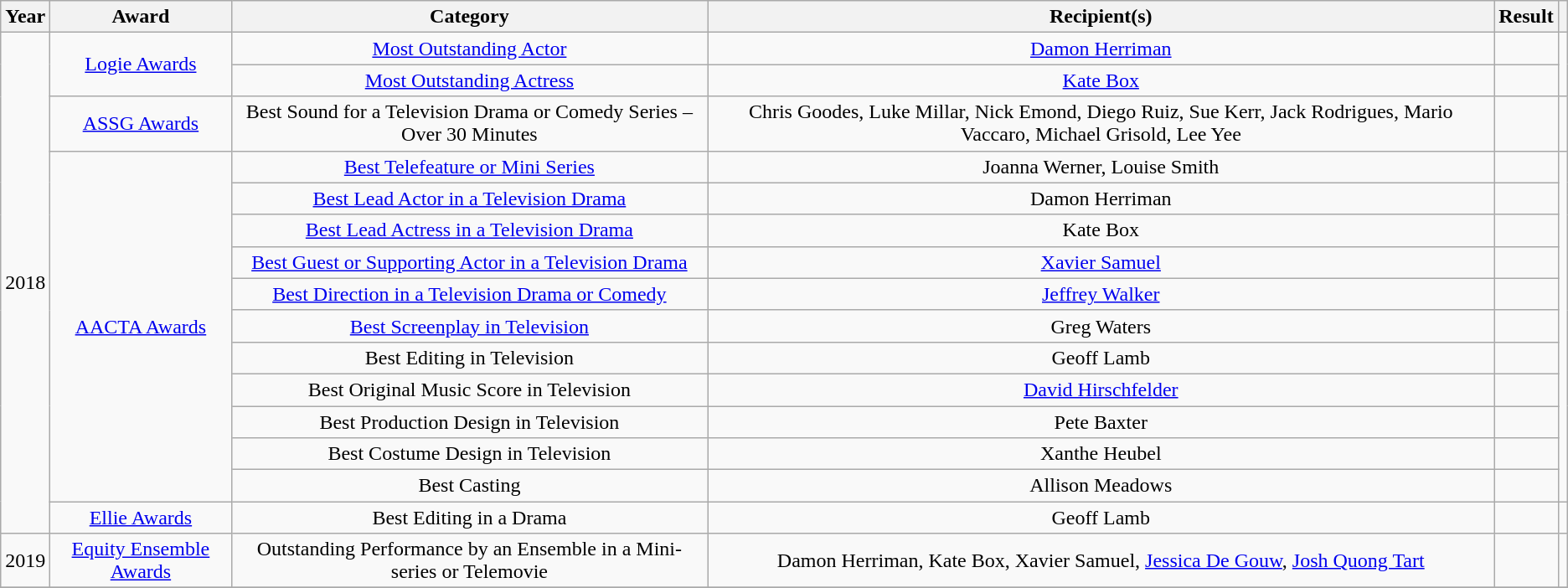<table class="wikitable sortable plainrowheaders" style="text-align:center;">
<tr>
<th scope="col">Year</th>
<th scope="col">Award</th>
<th scope="col">Category</th>
<th scope="col">Recipient(s)</th>
<th scope="col">Result</th>
<th scope="col" class="unsortable"></th>
</tr>
<tr>
<td rowspan="15">2018</td>
<td rowspan="2"><a href='#'>Logie Awards</a></td>
<td><a href='#'>Most Outstanding Actor</a></td>
<td><a href='#'>Damon Herriman</a></td>
<td></td>
<td rowspan="2"></td>
</tr>
<tr>
<td><a href='#'>Most Outstanding Actress</a></td>
<td><a href='#'>Kate Box</a></td>
<td></td>
</tr>
<tr>
<td><a href='#'>ASSG Awards</a></td>
<td>Best Sound for a Television Drama or Comedy Series – Over 30 Minutes</td>
<td>Chris Goodes, Luke Millar, Nick Emond, Diego Ruiz, Sue Kerr, Jack Rodrigues, Mario Vaccaro, Michael Grisold, Lee Yee</td>
<td></td>
<td></td>
</tr>
<tr>
<td rowspan="11"><a href='#'>AACTA Awards</a></td>
<td><a href='#'>Best Telefeature or Mini Series</a></td>
<td>Joanna Werner, Louise Smith</td>
<td></td>
<td rowspan="11"></td>
</tr>
<tr>
<td><a href='#'>Best Lead Actor in a Television Drama</a></td>
<td>Damon Herriman</td>
<td></td>
</tr>
<tr>
<td><a href='#'>Best Lead Actress in a Television Drama</a></td>
<td>Kate Box</td>
<td></td>
</tr>
<tr>
<td><a href='#'>Best Guest or Supporting Actor in a Television Drama</a></td>
<td><a href='#'>Xavier Samuel</a></td>
<td></td>
</tr>
<tr>
<td><a href='#'>Best Direction in a Television Drama or Comedy</a></td>
<td><a href='#'>Jeffrey Walker</a></td>
<td></td>
</tr>
<tr>
<td><a href='#'>Best Screenplay in Television</a></td>
<td>Greg Waters</td>
<td></td>
</tr>
<tr>
<td>Best Editing in Television</td>
<td>Geoff Lamb</td>
<td></td>
</tr>
<tr>
<td>Best Original Music Score in Television</td>
<td><a href='#'>David Hirschfelder</a></td>
<td></td>
</tr>
<tr>
<td>Best Production Design in Television</td>
<td>Pete Baxter</td>
<td></td>
</tr>
<tr>
<td>Best Costume Design in Television</td>
<td>Xanthe Heubel</td>
<td></td>
</tr>
<tr>
<td>Best Casting</td>
<td>Allison Meadows</td>
<td></td>
</tr>
<tr>
<td><a href='#'>Ellie Awards</a></td>
<td>Best Editing in a Drama</td>
<td>Geoff Lamb</td>
<td></td>
<td></td>
</tr>
<tr>
<td>2019</td>
<td><a href='#'>Equity Ensemble Awards</a></td>
<td>Outstanding Performance by an Ensemble in a Mini-series or Telemovie</td>
<td>Damon Herriman, Kate Box, Xavier Samuel, <a href='#'>Jessica De Gouw</a>, <a href='#'>Josh Quong Tart</a></td>
<td></td>
<td></td>
</tr>
<tr>
</tr>
</table>
